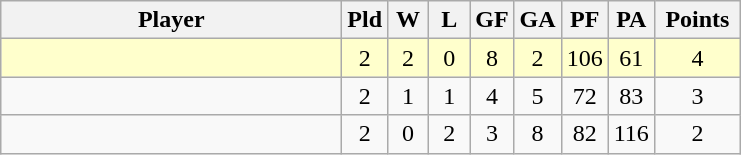<table class=wikitable style="text-align:center;">
<tr>
<th width=220>Player</th>
<th width=20>Pld</th>
<th width=20>W</th>
<th width=20>L</th>
<th width=20>GF</th>
<th width=20>GA</th>
<th width=20>PF</th>
<th width=20>PA</th>
<th width=50>Points</th>
</tr>
<tr bgcolor=#ffffcc>
<td style="text-align:left;"></td>
<td>2</td>
<td>2</td>
<td>0</td>
<td>8</td>
<td>2</td>
<td>106</td>
<td>61</td>
<td>4</td>
</tr>
<tr>
<td style="text-align:left;"></td>
<td>2</td>
<td>1</td>
<td>1</td>
<td>4</td>
<td>5</td>
<td>72</td>
<td>83</td>
<td>3</td>
</tr>
<tr>
<td style="text-align:left;"></td>
<td>2</td>
<td>0</td>
<td>2</td>
<td>3</td>
<td>8</td>
<td>82</td>
<td>116</td>
<td>2</td>
</tr>
</table>
